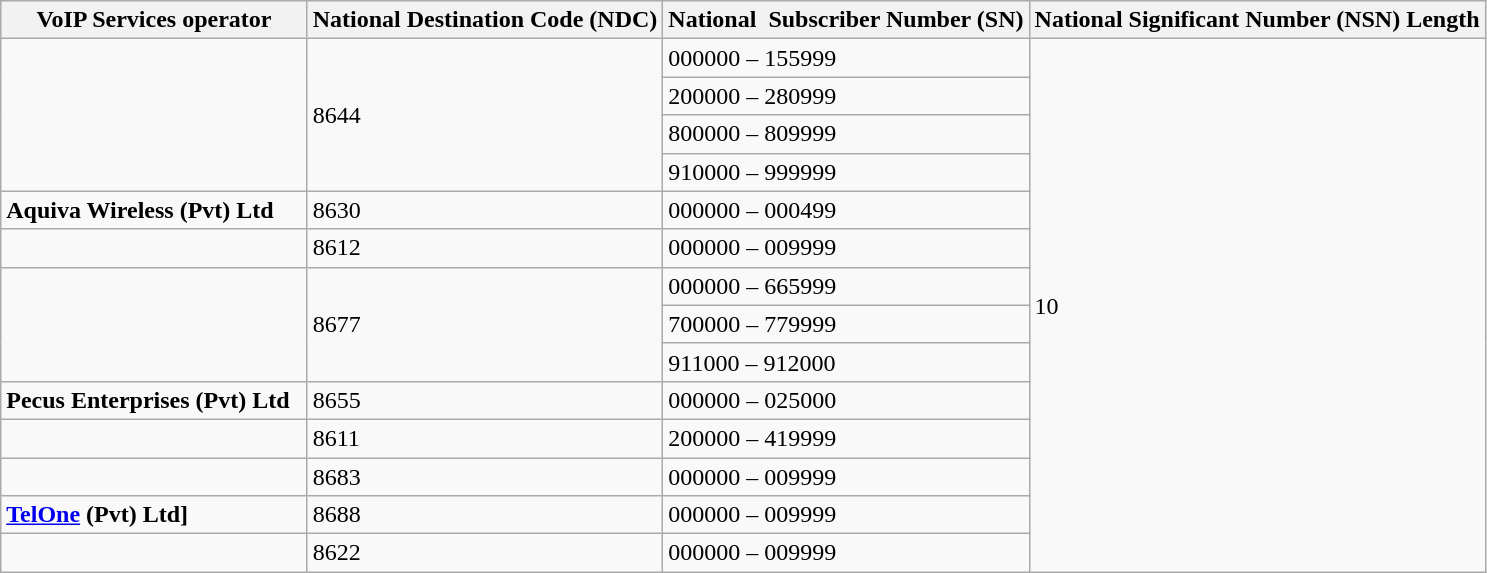<table class="wikitable">
<tr>
<th><strong>VoIP Services operator</strong></th>
<th><strong>National Destination Code (NDC)</strong></th>
<th><strong>National  Subscriber Number  (SN)</strong></th>
<th><strong>National Significant Number (NSN) Length</strong></th>
</tr>
<tr>
<td rowspan="4"><strong></strong>  </td>
<td rowspan="4">8644</td>
<td>000000 – 155999</td>
<td rowspan="14">10</td>
</tr>
<tr>
<td>200000 – 280999</td>
</tr>
<tr>
<td>800000 – 809999</td>
</tr>
<tr>
<td>910000 – 999999</td>
</tr>
<tr>
<td><strong>Aquiva Wireless (Pvt) Ltd</strong>  </td>
<td>8630</td>
<td>000000 – 000499</td>
</tr>
<tr>
<td><strong></strong>  </td>
<td>8612</td>
<td>000000 – 009999</td>
</tr>
<tr>
<td rowspan="3"><strong></strong></td>
<td rowspan="3">8677</td>
<td>000000 – 665999</td>
</tr>
<tr>
<td>700000 – 779999</td>
</tr>
<tr>
<td>911000 – 912000</td>
</tr>
<tr>
<td><strong>Pecus Enterprises (Pvt) Ltd</strong>  </td>
<td>8655</td>
<td>000000 – 025000</td>
</tr>
<tr>
<td><strong></strong>  </td>
<td>8611</td>
<td>200000 – 419999</td>
</tr>
<tr>
<td><strong></strong>  </td>
<td>8683</td>
<td>000000 – 009999</td>
</tr>
<tr>
<td><strong><a href='#'> TelOne</a> (Pvt) Ltd]</strong></td>
<td>8688</td>
<td>000000 – 009999</td>
</tr>
<tr>
<td><strong></strong></td>
<td>8622</td>
<td>000000 – 009999</td>
</tr>
</table>
